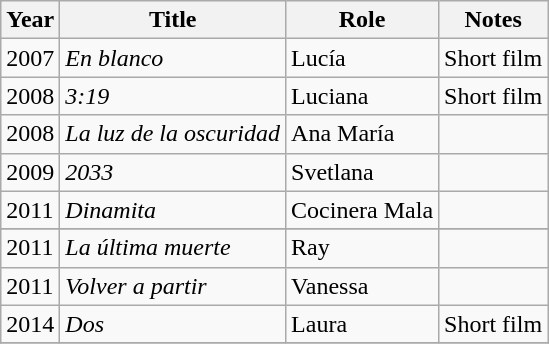<table class="wikitable sortable">
<tr>
<th>Year</th>
<th>Title</th>
<th>Role</th>
<th>Notes</th>
</tr>
<tr>
<td>2007</td>
<td><em>En blanco</em></td>
<td>Lucía</td>
<td>Short film</td>
</tr>
<tr>
<td>2008</td>
<td><em>3:19 </em></td>
<td>Luciana</td>
<td>Short film</td>
</tr>
<tr>
<td>2008</td>
<td><em>La luz de la oscuridad</em></td>
<td>Ana María</td>
<td></td>
</tr>
<tr>
<td>2009</td>
<td><em>2033 </em></td>
<td>Svetlana</td>
<td></td>
</tr>
<tr>
<td>2011</td>
<td><em>Dinamita </em></td>
<td>Cocinera Mala</td>
<td></td>
</tr>
<tr>
</tr>
<tr>
<td>2011</td>
<td><em>La última muerte </em></td>
<td>Ray</td>
<td></td>
</tr>
<tr>
<td>2011</td>
<td><em>Volver a partir</em></td>
<td>Vanessa</td>
<td></td>
</tr>
<tr>
<td>2014</td>
<td><em>Dos</em></td>
<td>Laura</td>
<td>Short film</td>
</tr>
<tr>
</tr>
</table>
